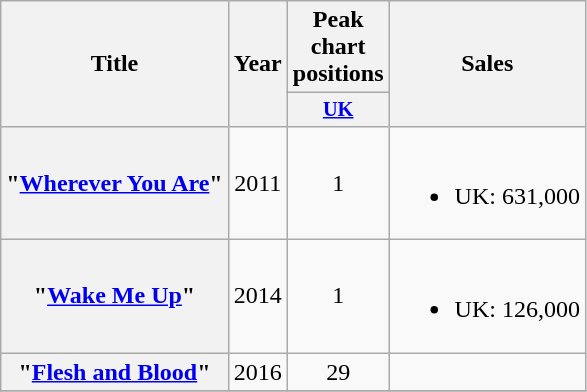<table class="wikitable plainrowheaders" style="text-align:center;" border="1">
<tr>
<th scope="col" rowspan="2">Title</th>
<th scope="col" rowspan="2">Year</th>
<th scope="col" colspan="1">Peak chart positions</th>
<th scope="col" rowspan="2">Sales</th>
</tr>
<tr>
<th scope="col" style="width:3em;font-size:85%;"><a href='#'>UK</a><br></th>
</tr>
<tr>
<th scope="row">"<a href='#'>Wherever You Are</a>"<br></th>
<td>2011</td>
<td>1</td>
<td><br><ul><li>UK: 631,000</li></ul></td>
</tr>
<tr>
<th scope="row">"<a href='#'>Wake Me Up</a>"<br></th>
<td>2014</td>
<td>1</td>
<td><br><ul><li>UK: 126,000</li></ul></td>
</tr>
<tr>
<th scope="row">"<a href='#'>Flesh and Blood</a>"<br></th>
<td>2016</td>
<td>29</td>
<td></td>
</tr>
<tr>
</tr>
</table>
